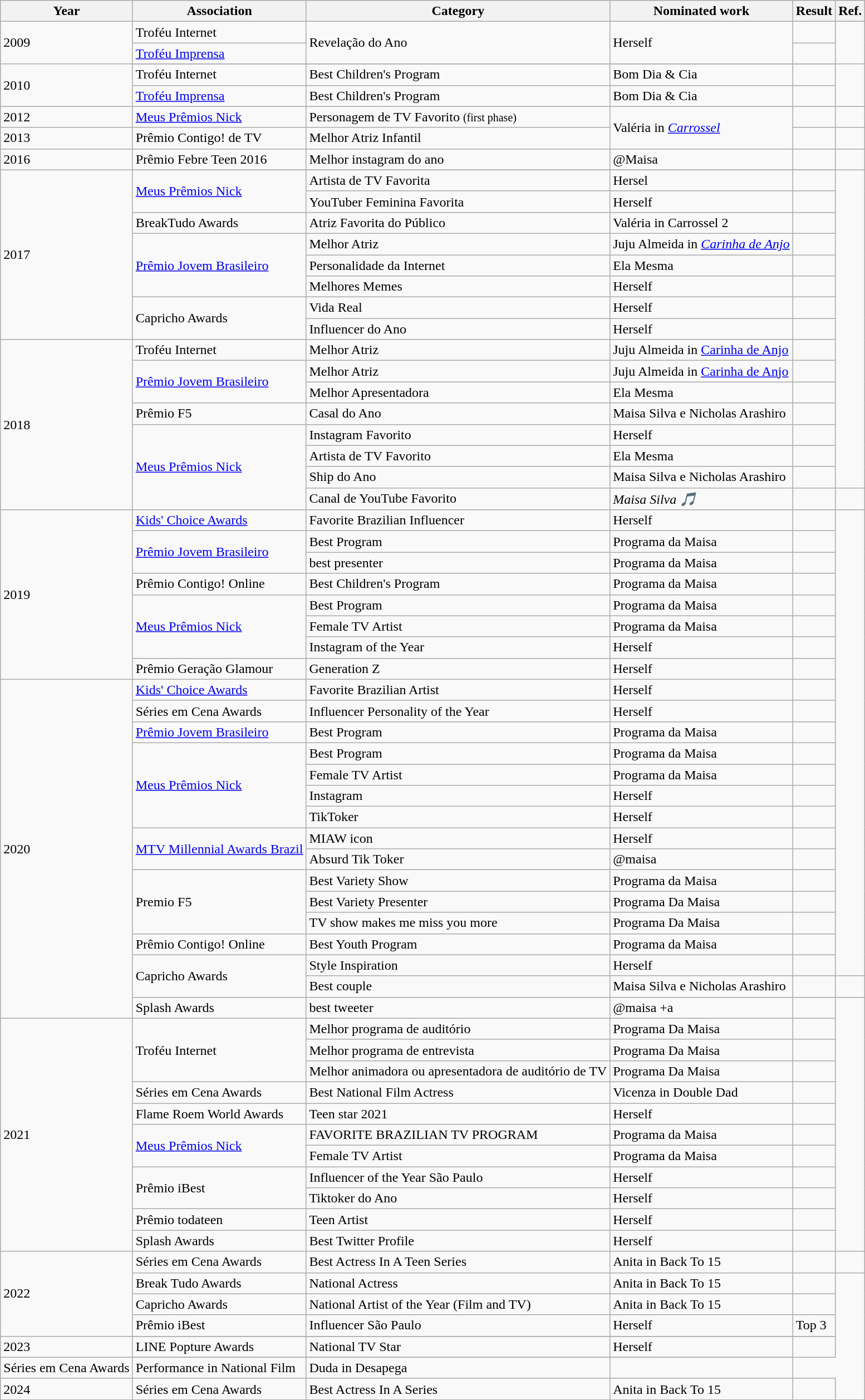<table class="wikitable">
<tr>
<th>Year</th>
<th>Association</th>
<th>Category</th>
<th>Nominated work</th>
<th>Result</th>
<th>Ref.</th>
</tr>
<tr>
<td rowspan="2">2009</td>
<td>Troféu Internet</td>
<td rowspan="2">Revelação do Ano</td>
<td rowspan="2">Herself</td>
<td></td>
<td rowspan="2"></td>
</tr>
<tr>
<td><a href='#'>Troféu Imprensa</a></td>
<td></td>
</tr>
<tr>
<td rowspan="3">2010</td>
</tr>
<tr>
<td>Troféu Internet</td>
<td>Best Children's Program</td>
<td>Bom Dia & Cia</td>
<td></td>
</tr>
<tr>
<td><a href='#'>Troféu Imprensa</a></td>
<td>Best Children's Program</td>
<td>Bom Dia & Cia</td>
<td></td>
</tr>
<tr>
<td>2012</td>
<td><a href='#'>Meus Prêmios Nick</a></td>
<td>Personagem de TV Favorito <small>(first phase)</small></td>
<td rowspan="2">Valéria in <em><a href='#'>Carrossel</a></em></td>
<td></td>
<td></td>
</tr>
<tr>
<td>2013</td>
<td>Prêmio Contigo! de TV</td>
<td>Melhor Atriz Infantil</td>
<td></td>
<td></td>
</tr>
<tr>
<td>2016</td>
<td>Prêmio Febre Teen 2016</td>
<td>Melhor instagram do ano</td>
<td>@Maisa</td>
<td></td>
<td></td>
</tr>
<tr>
<td rowspan="9">2017</td>
</tr>
<tr>
<td rowspan="2"><a href='#'>Meus Prêmios Nick</a></td>
<td>Artista de TV Favorita</td>
<td>Hersel</td>
<td></td>
</tr>
<tr>
<td>YouTuber Feminina Favorita</td>
<td>Herself</td>
<td></td>
</tr>
<tr>
<td>BreakTudo Awards</td>
<td>Atriz Favorita do Público</td>
<td>Valéria in Carrossel 2</td>
<td></td>
</tr>
<tr>
<td rowspan="3"><a href='#'>Prêmio Jovem Brasileiro</a></td>
<td>Melhor Atriz</td>
<td>Juju Almeida in <em><a href='#'>Carinha de Anjo</a></em></td>
<td></td>
</tr>
<tr>
<td>Personalidade da Internet</td>
<td>Ela Mesma</td>
<td></td>
</tr>
<tr>
<td>Melhores Memes</td>
<td>Herself</td>
<td></td>
</tr>
<tr>
<td rowspan="2">Capricho Awards</td>
<td>Vida Real</td>
<td>Herself</td>
<td></td>
</tr>
<tr>
<td>Influencer do Ano</td>
<td>Herself</td>
<td></td>
</tr>
<tr>
<td rowspan="8">2018</td>
<td>Troféu Internet</td>
<td>Melhor Atriz</td>
<td>Juju Almeida in <a href='#'>Carinha de Anjo</a></td>
<td></td>
</tr>
<tr>
<td rowspan="2"><a href='#'>Prêmio Jovem Brasileiro</a></td>
<td>Melhor Atriz</td>
<td>Juju Almeida in <a href='#'>Carinha de Anjo</a></td>
<td></td>
</tr>
<tr>
<td>Melhor Apresentadora</td>
<td>Ela Mesma</td>
<td></td>
</tr>
<tr>
<td>Prêmio F5</td>
<td>Casal do Ano</td>
<td>Maisa Silva e Nicholas Arashiro</td>
<td></td>
</tr>
<tr>
<td rowspan="4"><a href='#'>Meus Prêmios Nick</a></td>
<td>Instagram Favorito</td>
<td>Herself</td>
<td></td>
</tr>
<tr>
<td>Artista de TV Favorito</td>
<td>Ela Mesma</td>
<td></td>
</tr>
<tr>
<td>Ship do Ano</td>
<td>Maisa Silva e Nicholas Arashiro</td>
<td></td>
</tr>
<tr>
<td>Canal de YouTube Favorito</td>
<td><em>Maisa Silva 🎵</em></td>
<td></td>
<td></td>
</tr>
<tr>
<td rowspan="8">2019</td>
<td><a href='#'>Kids' Choice Awards</a></td>
<td>Favorite Brazilian Influencer</td>
<td>Herself</td>
<td></td>
</tr>
<tr>
<td rowspan="2"><a href='#'>Prêmio Jovem Brasileiro</a></td>
<td>Best Program</td>
<td>Programa da Maisa</td>
<td></td>
</tr>
<tr>
<td>best presenter</td>
<td>Programa da Maisa</td>
<td></td>
</tr>
<tr>
<td>Prêmio Contigo! Online</td>
<td>Best Children's Program</td>
<td>Programa da Maisa</td>
<td></td>
</tr>
<tr>
<td rowspan="3"><a href='#'>Meus Prêmios Nick</a></td>
<td>Best Program</td>
<td>Programa da Maisa</td>
<td></td>
</tr>
<tr>
<td>Female TV Artist</td>
<td>Programa da Maisa</td>
<td></td>
</tr>
<tr>
<td>Instagram of the Year</td>
<td>Herself</td>
<td></td>
</tr>
<tr>
<td>Prêmio Geração Glamour</td>
<td>Generation Z</td>
<td>Herself</td>
<td></td>
</tr>
<tr>
<td rowspan="16">2020</td>
<td><a href='#'>Kids' Choice Awards</a></td>
<td>Favorite Brazilian Artist</td>
<td>Herself</td>
<td></td>
</tr>
<tr>
<td>Séries em Cena Awards</td>
<td>Influencer Personality of the Year</td>
<td>Herself</td>
<td></td>
</tr>
<tr>
<td><a href='#'>Prêmio Jovem Brasileiro</a></td>
<td>Best Program</td>
<td>Programa da Maisa</td>
<td></td>
</tr>
<tr>
<td rowspan="4"><a href='#'>Meus Prêmios Nick</a></td>
<td>Best Program</td>
<td>Programa da Maisa</td>
<td></td>
</tr>
<tr>
<td>Female TV Artist</td>
<td>Programa da Maisa</td>
<td></td>
</tr>
<tr>
<td>Instagram</td>
<td>Herself</td>
<td></td>
</tr>
<tr>
<td>TikToker</td>
<td>Herself</td>
<td></td>
</tr>
<tr>
<td rowspan="2"><a href='#'>MTV Millennial Awards Brazil</a></td>
<td>MIAW icon</td>
<td>Herself</td>
<td></td>
</tr>
<tr>
<td>Absurd Tik Toker</td>
<td>@maisa</td>
<td></td>
</tr>
<tr>
<td rowspan="3">Premio F5</td>
<td>Best Variety Show</td>
<td>Programa da Maisa</td>
<td></td>
</tr>
<tr>
<td>Best Variety Presenter</td>
<td>Programa Da Maisa</td>
<td></td>
</tr>
<tr>
<td>TV show makes me miss you more</td>
<td>Programa Da Maisa</td>
<td></td>
</tr>
<tr>
<td>Prêmio Contigo! Online</td>
<td>Best Youth Program</td>
<td>Programa da Maisa</td>
<td></td>
</tr>
<tr>
<td rowspan="2">Capricho Awards</td>
<td>Style Inspiration</td>
<td>Herself</td>
<td></td>
</tr>
<tr>
<td>Best couple</td>
<td>Maisa Silva e Nicholas Arashiro</td>
<td></td>
<td></td>
</tr>
<tr>
<td>Splash Awards</td>
<td>best tweeter</td>
<td>@maisa +a</td>
<td></td>
</tr>
<tr>
<td rowspan="11">2021</td>
<td rowspan="3">Troféu Internet</td>
<td>Melhor programa de auditório</td>
<td>Programa Da Maisa</td>
<td></td>
</tr>
<tr>
<td>Melhor programa de entrevista</td>
<td>Programa Da Maisa</td>
<td></td>
</tr>
<tr>
<td>Melhor animadora ou apresentadora de auditório de TV</td>
<td>Programa Da Maisa</td>
<td></td>
</tr>
<tr>
<td>Séries em Cena Awards</td>
<td>Best National Film Actress</td>
<td>Vicenza in Double Dad</td>
<td></td>
</tr>
<tr>
<td>Flame Roem World Awards</td>
<td>Teen star 2021</td>
<td>Herself</td>
<td></td>
</tr>
<tr>
<td rowspan="2"><a href='#'>Meus Prêmios Nick</a></td>
<td>FAVORITE BRAZILIAN TV PROGRAM</td>
<td>Programa da Maisa</td>
<td></td>
</tr>
<tr>
<td>Female TV Artist</td>
<td>Programa da Maisa</td>
<td></td>
</tr>
<tr>
<td rowspan="2">Prêmio iBest</td>
<td>Influencer of the Year São Paulo</td>
<td>Herself</td>
<td></td>
</tr>
<tr>
<td>Tiktoker do Ano</td>
<td>Herself</td>
<td></td>
</tr>
<tr>
<td>Prêmio todateen</td>
<td>Teen Artist</td>
<td>Herself</td>
<td></td>
</tr>
<tr>
<td>Splash Awards</td>
<td>Best Twitter Profile</td>
<td>Herself</td>
<td></td>
</tr>
<tr>
<td rowspan="4">2022</td>
<td>Séries em Cena Awards</td>
<td>Best Actress In A Teen Series</td>
<td>Anita in Back To 15</td>
<td></td>
<td></td>
</tr>
<tr>
<td>Break Tudo Awards</td>
<td>National Actress</td>
<td>Anita in Back To 15</td>
<td></td>
</tr>
<tr>
<td>Capricho Awards</td>
<td>National Artist of the Year (Film and TV)</td>
<td>Anita in Back To 15</td>
<td></td>
</tr>
<tr>
<td>Prêmio iBest</td>
<td>Influencer São Paulo</td>
<td>Herself</td>
<td> Top 3</td>
</tr>
<tr>
<td rowspan="3">2023</td>
</tr>
<tr>
<td>LINE Popture Awards</td>
<td>National TV Star</td>
<td>Herself</td>
<td></td>
</tr>
<tr>
</tr>
<tr>
<td>Séries em Cena Awards</td>
<td>Performance in National Film</td>
<td>Duda in Desapega</td>
<td></td>
</tr>
<tr>
<td rowspan="1">2024</td>
<td>Séries em Cena Awards</td>
<td>Best Actress In A Series</td>
<td>Anita in Back To 15</td>
<td></td>
</tr>
<tr>
</tr>
</table>
